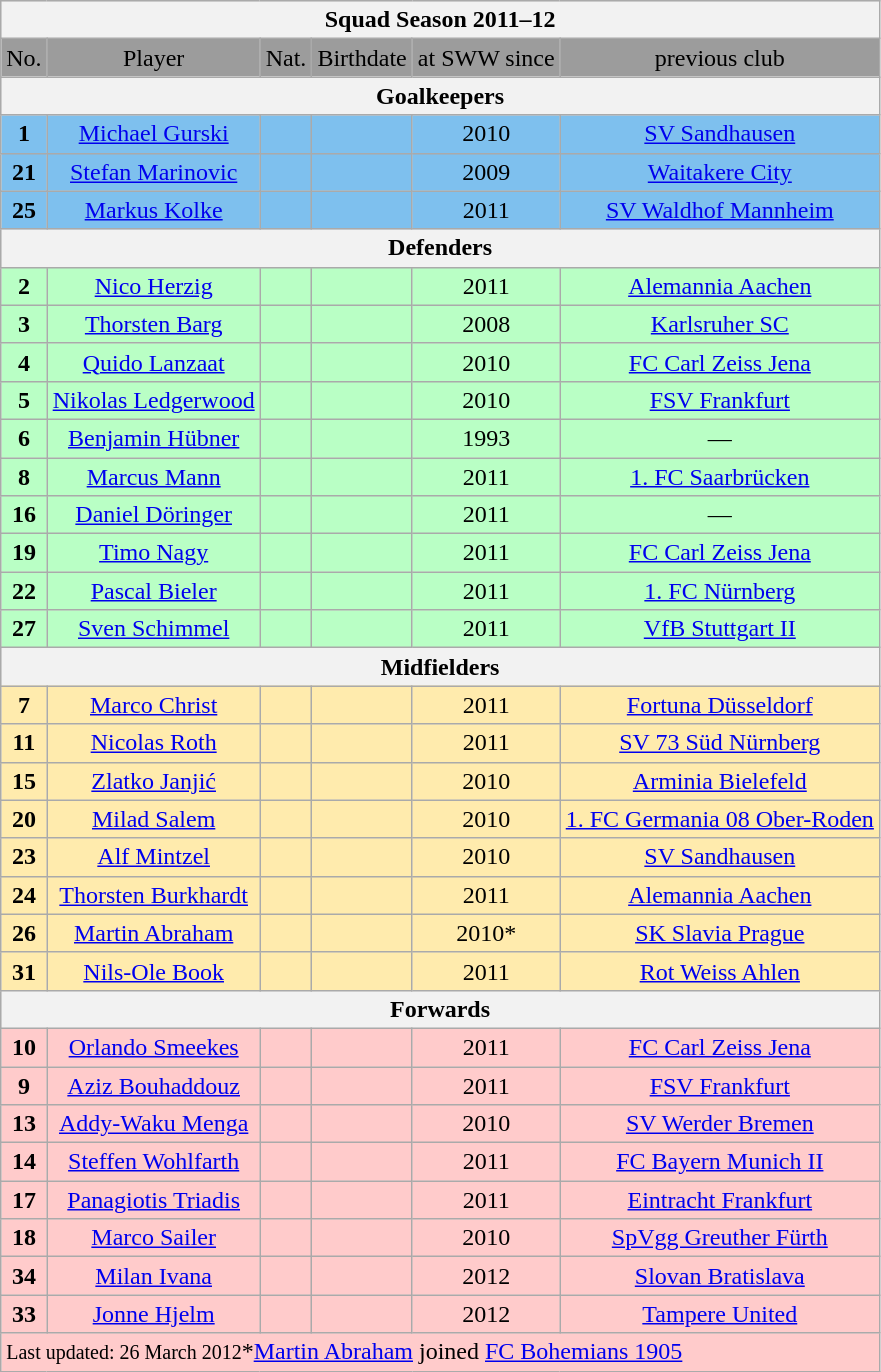<table class="wikitable">
<tr style="text-align:center; background:#dcdcdc;">
<th colspan="12">Squad Season 2011–12</th>
</tr>
<tr style="text-align:center; background:#9c9c9c;">
<td>No.</td>
<td>Player</td>
<td>Nat.</td>
<td>Birthdate</td>
<td>at SWW since</td>
<td>previous club</td>
</tr>
<tr style="text-align:center; background:#dcdcdc;">
<th colspan="12">Goalkeepers</th>
</tr>
<tr style="text-align:center; background:#7ec0ee;">
<td><strong>1</strong></td>
<td><a href='#'>Michael Gurski</a></td>
<td></td>
<td></td>
<td>2010</td>
<td><a href='#'>SV Sandhausen</a></td>
</tr>
<tr style="text-align:center; background:#7ec0ee;">
<td><strong>21</strong></td>
<td><a href='#'>Stefan Marinovic</a></td>
<td></td>
<td></td>
<td>2009</td>
<td><a href='#'>Waitakere City</a></td>
</tr>
<tr style="text-align:center; background:#7ec0ee;">
<td><strong>25</strong></td>
<td><a href='#'>Markus Kolke</a></td>
<td></td>
<td></td>
<td>2011</td>
<td><a href='#'>SV Waldhof Mannheim</a></td>
</tr>
<tr style="text-align:center; background:#dcdcdc;">
<th colspan="12">Defenders</th>
</tr>
<tr style="text-align:center; background:#b9ffc5;">
<td><strong>2</strong></td>
<td><a href='#'>Nico Herzig</a></td>
<td></td>
<td></td>
<td>2011</td>
<td><a href='#'>Alemannia Aachen</a></td>
</tr>
<tr style="text-align:center; background:#b9ffc5;">
<td><strong>3</strong></td>
<td><a href='#'>Thorsten Barg</a></td>
<td></td>
<td></td>
<td>2008</td>
<td><a href='#'>Karlsruher SC</a></td>
</tr>
<tr style="text-align:center; background:#b9ffc5;">
<td><strong>4</strong></td>
<td><a href='#'>Quido Lanzaat</a></td>
<td></td>
<td></td>
<td>2010</td>
<td><a href='#'>FC Carl Zeiss Jena</a></td>
</tr>
<tr style="text-align:center; background:#b9ffc5;">
<td><strong>5</strong></td>
<td><a href='#'>Nikolas Ledgerwood</a></td>
<td></td>
<td></td>
<td>2010</td>
<td><a href='#'>FSV Frankfurt</a></td>
</tr>
<tr style="text-align:center; background:#b9ffc5;">
<td><strong>6</strong></td>
<td><a href='#'>Benjamin Hübner</a></td>
<td></td>
<td></td>
<td>1993</td>
<td>—</td>
</tr>
<tr style="text-align:center; background:#b9ffc5;">
<td><strong>8</strong></td>
<td><a href='#'>Marcus Mann</a></td>
<td></td>
<td></td>
<td>2011</td>
<td><a href='#'>1. FC Saarbrücken</a></td>
</tr>
<tr style="text-align:center; background:#b9ffc5;">
<td><strong>16</strong></td>
<td><a href='#'>Daniel Döringer</a></td>
<td></td>
<td></td>
<td>2011</td>
<td>—</td>
</tr>
<tr style="text-align:center; background:#b9ffc5;">
<td><strong>19</strong></td>
<td><a href='#'>Timo Nagy</a></td>
<td></td>
<td></td>
<td>2011</td>
<td><a href='#'>FC Carl Zeiss Jena</a></td>
</tr>
<tr style="text-align:center; background:#b9ffc5;">
<td><strong>22</strong></td>
<td><a href='#'>Pascal Bieler</a></td>
<td></td>
<td></td>
<td>2011</td>
<td><a href='#'>1. FC Nürnberg</a></td>
</tr>
<tr style="text-align:center; background:#b9ffc5;">
<td><strong>27</strong></td>
<td><a href='#'>Sven Schimmel</a></td>
<td></td>
<td></td>
<td>2011</td>
<td><a href='#'>VfB Stuttgart II</a></td>
</tr>
<tr style="text-align:center; background:#dcdcdc;">
<th colspan="12">Midfielders</th>
</tr>
<tr style="text-align:center; background:#ffebad;">
<td><strong>7</strong></td>
<td><a href='#'>Marco Christ</a></td>
<td></td>
<td></td>
<td>2011</td>
<td><a href='#'>Fortuna Düsseldorf</a></td>
</tr>
<tr style="text-align:center; background:#ffebad;">
<td><strong>11</strong></td>
<td><a href='#'>Nicolas Roth</a></td>
<td></td>
<td></td>
<td>2011</td>
<td><a href='#'>SV 73 Süd Nürnberg</a></td>
</tr>
<tr style="text-align:center; background:#ffebad;">
<td><strong>15</strong></td>
<td><a href='#'>Zlatko Janjić</a></td>
<td></td>
<td></td>
<td>2010</td>
<td><a href='#'>Arminia Bielefeld</a></td>
</tr>
<tr style="text-align:center; background:#ffebad;">
<td><strong>20</strong></td>
<td><a href='#'>Milad Salem</a></td>
<td></td>
<td></td>
<td>2010</td>
<td><a href='#'>1. FC Germania 08 Ober-Roden</a></td>
</tr>
<tr style="text-align:center; background:#ffebad;">
<td><strong>23</strong></td>
<td><a href='#'>Alf Mintzel</a></td>
<td></td>
<td></td>
<td>2010</td>
<td><a href='#'>SV Sandhausen</a></td>
</tr>
<tr style="text-align:center; background:#ffebad;">
<td><strong>24</strong></td>
<td><a href='#'>Thorsten Burkhardt</a></td>
<td></td>
<td></td>
<td>2011</td>
<td><a href='#'>Alemannia Aachen</a></td>
</tr>
<tr style="text-align:center; background:#ffebad;">
<td><strong>26</strong></td>
<td><a href='#'>Martin Abraham</a></td>
<td></td>
<td></td>
<td>2010*</td>
<td><a href='#'>SK Slavia Prague</a></td>
</tr>
<tr style="text-align:center; background:#ffebad;">
<td><strong>31</strong></td>
<td><a href='#'>Nils-Ole Book</a></td>
<td></td>
<td></td>
<td>2011</td>
<td><a href='#'>Rot Weiss Ahlen</a></td>
</tr>
<tr style="text-align:center; background:#dcdcdc;">
<th colspan="12">Forwards</th>
</tr>
<tr style="text-align:center; background:#ffcbcb;">
<td><strong>10</strong></td>
<td><a href='#'>Orlando Smeekes</a></td>
<td></td>
<td></td>
<td>2011</td>
<td><a href='#'>FC Carl Zeiss Jena</a></td>
</tr>
<tr style="text-align:center; background:#ffcbcb;">
<td><strong>9</strong></td>
<td><a href='#'>Aziz Bouhaddouz</a></td>
<td></td>
<td></td>
<td>2011</td>
<td><a href='#'>FSV Frankfurt</a></td>
</tr>
<tr style="text-align:center; background:#ffcbcb;">
<td><strong>13</strong></td>
<td><a href='#'>Addy-Waku Menga</a></td>
<td></td>
<td></td>
<td>2010</td>
<td><a href='#'>SV Werder Bremen</a></td>
</tr>
<tr style="text-align:center; background:#ffcbcb;">
<td><strong>14</strong></td>
<td><a href='#'>Steffen Wohlfarth</a></td>
<td></td>
<td></td>
<td>2011</td>
<td><a href='#'>FC Bayern Munich II</a></td>
</tr>
<tr style="text-align:center; background:#ffcbcb;">
<td><strong>17</strong></td>
<td><a href='#'>Panagiotis Triadis</a></td>
<td></td>
<td></td>
<td>2011</td>
<td><a href='#'>Eintracht Frankfurt</a></td>
</tr>
<tr style="text-align:center; background:#ffcbcb;">
<td><strong>18</strong></td>
<td><a href='#'>Marco Sailer</a></td>
<td></td>
<td></td>
<td>2010</td>
<td><a href='#'>SpVgg Greuther Fürth</a></td>
</tr>
<tr style="text-align:center; background:#ffcbcb;">
<td><strong>34</strong></td>
<td><a href='#'>Milan Ivana</a></td>
<td></td>
<td></td>
<td>2012</td>
<td><a href='#'>Slovan Bratislava</a></td>
</tr>
<tr style="text-align:center; background:#ffcbcb;">
<td><strong>33</strong></td>
<td><a href='#'>Jonne Hjelm</a></td>
<td></td>
<td></td>
<td>2012</td>
<td><a href='#'>Tampere United</a></td>
</tr>
<tr style="text-align:left; background:#ffcbcb;">
<td colspan="12"><small>Last updated: 26 March 2012</small>*<a href='#'>Martin Abraham</a> joined <a href='#'>FC Bohemians 1905</a></td>
</tr>
</table>
